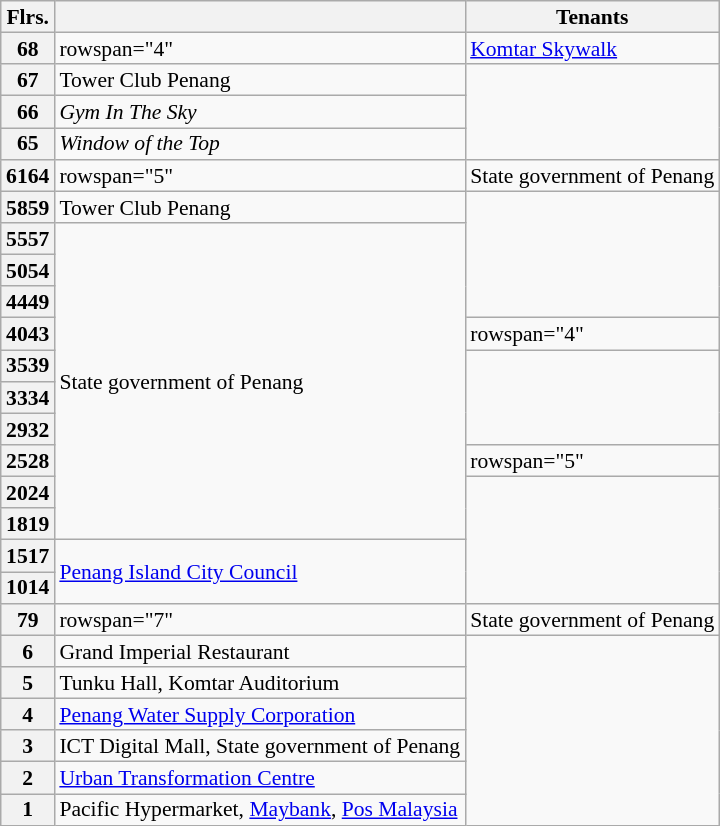<table class="wikitable" border="1" style="line-height:1em; font-size:90%; float:right; margin:10px">
<tr>
<th>Flrs.</th>
<th></th>
<th>Tenants</th>
</tr>
<tr>
<th>68</th>
<td>rowspan="4" </td>
<td><a href='#'>Komtar Skywalk</a></td>
</tr>
<tr>
<th>67</th>
<td>Tower Club Penang</td>
</tr>
<tr>
<th>66</th>
<td><em>Gym In The Sky</em></td>
</tr>
<tr>
<th>65</th>
<td><em>Window of the Top</em></td>
</tr>
<tr>
<th>6164</th>
<td>rowspan="5" </td>
<td>State government of Penang</td>
</tr>
<tr>
<th>5859</th>
<td>Tower Club Penang</td>
</tr>
<tr>
<th>5557</th>
<td rowspan="10">State government of Penang</td>
</tr>
<tr>
<th>5054</th>
</tr>
<tr>
<th>4449</th>
</tr>
<tr>
<th>4043</th>
<td>rowspan="4" </td>
</tr>
<tr>
<th>3539</th>
</tr>
<tr>
<th>3334</th>
</tr>
<tr>
<th>2932</th>
</tr>
<tr>
<th>2528</th>
<td>rowspan="5" </td>
</tr>
<tr>
<th>2024</th>
</tr>
<tr>
<th>1819</th>
</tr>
<tr>
<th>1517</th>
<td rowspan="2"><a href='#'>Penang Island City Council</a></td>
</tr>
<tr>
<th>1014</th>
</tr>
<tr>
<th>79</th>
<td>rowspan="7" </td>
<td>State government of Penang</td>
</tr>
<tr>
<th>6</th>
<td>Grand Imperial Restaurant</td>
</tr>
<tr>
<th>5</th>
<td>Tunku Hall, Komtar Auditorium</td>
</tr>
<tr>
<th>4</th>
<td><a href='#'>Penang Water Supply Corporation</a></td>
</tr>
<tr>
<th>3</th>
<td>ICT Digital Mall, State government of Penang</td>
</tr>
<tr>
<th>2</th>
<td><a href='#'>Urban Transformation Centre</a></td>
</tr>
<tr>
<th>1</th>
<td>Pacific Hypermarket, <a href='#'>Maybank</a>, <a href='#'>Pos Malaysia</a></td>
</tr>
</table>
